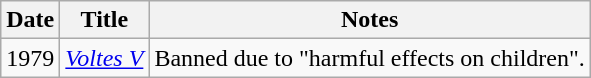<table class="wikitable sortable">
<tr>
<th>Date</th>
<th>Title</th>
<th>Notes</th>
</tr>
<tr>
<td>1979</td>
<td><em><a href='#'>Voltes V</a></em></td>
<td>Banned due to "harmful effects on children".</td>
</tr>
</table>
